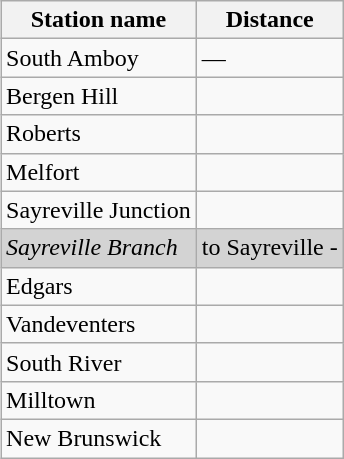<table class="wikitable" style="margin: 0 0 1em 1em; float: right">
<tr>
<th>Station name</th>
<th>Distance</th>
</tr>
<tr>
<td>South Amboy</td>
<td>—</td>
</tr>
<tr>
<td>Bergen Hill</td>
<td></td>
</tr>
<tr>
<td>Roberts</td>
<td></td>
</tr>
<tr>
<td>Melfort</td>
<td></td>
</tr>
<tr>
<td>Sayreville Junction</td>
<td></td>
</tr>
<tr style="background:#d3d3d3;">
<td><em>Sayreville Branch</em></td>
<td>to Sayreville - </td>
</tr>
<tr>
<td>Edgars</td>
<td></td>
</tr>
<tr>
<td>Vandeventers</td>
<td></td>
</tr>
<tr>
<td>South River</td>
<td></td>
</tr>
<tr>
<td>Milltown</td>
<td></td>
</tr>
<tr>
<td>New Brunswick</td>
<td></td>
</tr>
</table>
